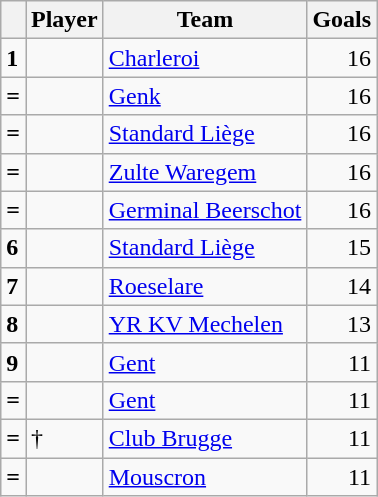<table class="wikitable">
<tr>
<th></th>
<th>Player</th>
<th>Team</th>
<th>Goals</th>
</tr>
<tr>
<td><strong>1</strong></td>
<td></td>
<td><a href='#'>Charleroi</a></td>
<td align="right">16</td>
</tr>
<tr>
<td><strong>=</strong></td>
<td></td>
<td><a href='#'>Genk</a></td>
<td align="right">16</td>
</tr>
<tr>
<td><strong>=</strong></td>
<td></td>
<td><a href='#'>Standard Liège</a></td>
<td align="right">16</td>
</tr>
<tr>
<td><strong>=</strong></td>
<td></td>
<td><a href='#'>Zulte Waregem</a></td>
<td align="right">16</td>
</tr>
<tr>
<td><strong>=</strong></td>
<td></td>
<td><a href='#'>Germinal Beerschot</a></td>
<td align="right">16</td>
</tr>
<tr>
<td><strong>6</strong></td>
<td></td>
<td><a href='#'>Standard Liège</a></td>
<td align="right">15</td>
</tr>
<tr>
<td><strong>7</strong></td>
<td></td>
<td><a href='#'>Roeselare</a></td>
<td align="right">14</td>
</tr>
<tr>
<td><strong>8</strong></td>
<td></td>
<td><a href='#'>YR KV Mechelen</a></td>
<td align="right">13</td>
</tr>
<tr>
<td><strong>9</strong></td>
<td></td>
<td><a href='#'>Gent</a></td>
<td align="right">11</td>
</tr>
<tr>
<td><strong>=</strong></td>
<td></td>
<td><a href='#'>Gent</a></td>
<td align="right">11</td>
</tr>
<tr>
<td><strong>=</strong></td>
<td> †</td>
<td><a href='#'>Club Brugge</a></td>
<td align="right">11</td>
</tr>
<tr>
<td><strong>=</strong></td>
<td></td>
<td><a href='#'>Mouscron</a></td>
<td align="right">11</td>
</tr>
</table>
